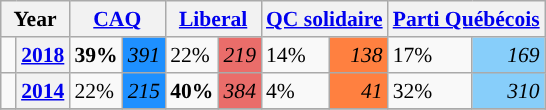<table class="wikitable" style="float:right; width:400; font-size:90%; margin-left:1em;">
<tr>
<th colspan="2" scope="col">Year</th>
<th colspan="2" scope="col"><a href='#'>CAQ</a></th>
<th colspan="2" scope="col"><a href='#'>Liberal</a></th>
<th colspan="2" scope="col"><a href='#'>QC solidaire</a></th>
<th colspan="2" scope="col"><a href='#'>Parti Québécois</a></th>
</tr>
<tr>
<td style="width: 0.25em; background-color: "></td>
<th><a href='#'>2018</a></th>
<td><strong>39%</strong></td>
<td style="text-align:right; background:#1E90FF;"><em>391</em></td>
<td>22%</td>
<td style="text-align:right; background:#EA6D6A;"><em>219</em></td>
<td>14%</td>
<td style="text-align:right; background:#FF8040;"><em>138</em></td>
<td>17%</td>
<td style="text-align:right; background:#87CEFA;"><em>169</em></td>
</tr>
<tr>
<td style="width: 0.25em; background-color: "></td>
<th><a href='#'>2014</a></th>
<td>22%</td>
<td style="text-align:right; background:#1E90FF;"><em>215</em></td>
<td><strong>40%</strong></td>
<td style="text-align:right; background:#EA6D6A;"><em>384</em></td>
<td>4%</td>
<td style="text-align:right; background:#FF8040;"><em>41</em></td>
<td>32%</td>
<td style="text-align:right; background:#87CEFA;"><em>310</em></td>
</tr>
<tr>
</tr>
</table>
